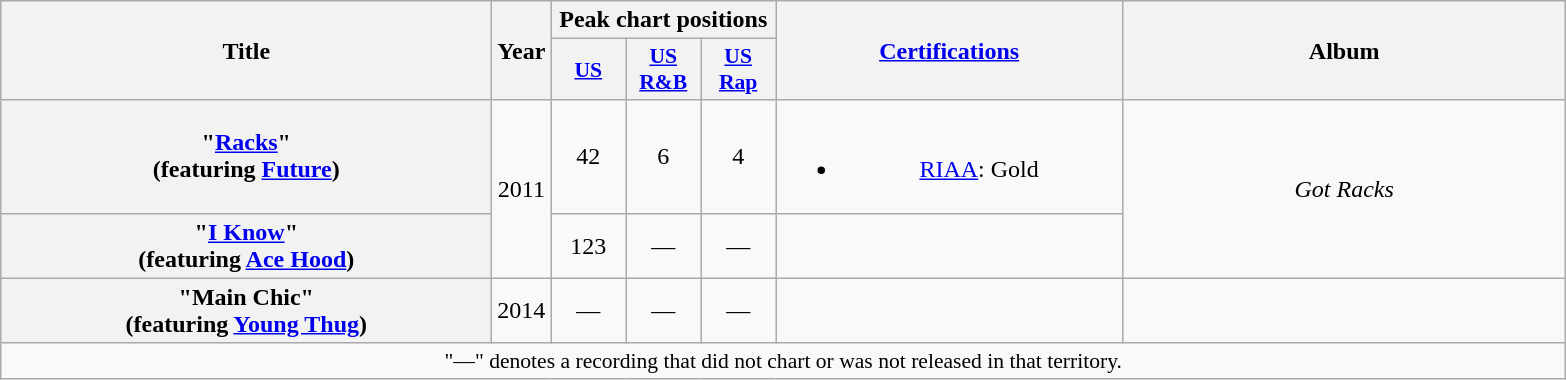<table class="wikitable plainrowheaders" style="text-align:center;">
<tr>
<th scope="col" rowspan="2" style="width:20em;">Title</th>
<th scope="col" rowspan="2" style="width:1em;">Year</th>
<th scope="col" colspan="3">Peak chart positions</th>
<th scope="col" rowspan="2" style="width:14em;"><a href='#'>Certifications</a></th>
<th scope="col" rowspan="2" style="width:18em;">Album</th>
</tr>
<tr>
<th scope="col" style="width:3em;font-size:90%;"><a href='#'>US</a><br></th>
<th scope="col" style="width:3em;font-size:90%;"><a href='#'>US R&B</a><br></th>
<th scope="col" style="width:3em;font-size:90%;"><a href='#'>US Rap</a><br></th>
</tr>
<tr>
<th scope="row">"<a href='#'>Racks</a>"<br><span>(featuring <a href='#'>Future</a>)</span></th>
<td rowspan="2">2011</td>
<td>42</td>
<td>6</td>
<td>4</td>
<td><br><ul><li><a href='#'>RIAA</a>: Gold</li></ul></td>
<td rowspan="2"><em>Got Racks</em></td>
</tr>
<tr>
<th scope="row">"<a href='#'>I Know</a>" <br><span>(featuring <a href='#'>Ace Hood</a>)</span></th>
<td>123</td>
<td>—</td>
<td>—</td>
<td></td>
</tr>
<tr>
<th scope="row">"Main Chic" <br><span>(featuring <a href='#'>Young Thug</a>)</span></th>
<td>2014</td>
<td>—</td>
<td>—</td>
<td>—</td>
<td></td>
<td></td>
</tr>
<tr>
<td colspan="7" style="font-size:90%">"—" denotes a recording that did not chart or was not released in that territory.</td>
</tr>
</table>
